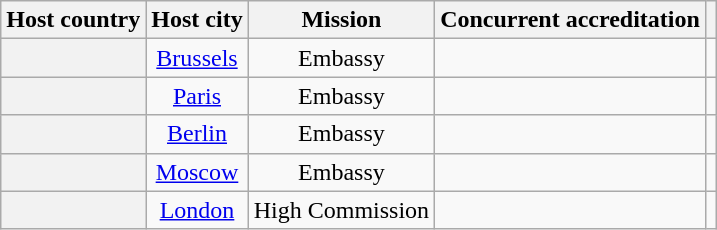<table class="wikitable plainrowheaders" style="text-align:center;">
<tr>
<th scope="col">Host country</th>
<th scope="col">Host city</th>
<th scope="col">Mission</th>
<th scope="col">Concurrent accreditation</th>
<th scope="col"></th>
</tr>
<tr>
<th scope="row"></th>
<td><a href='#'>Brussels</a></td>
<td>Embassy</td>
<td><br></td>
<td></td>
</tr>
<tr>
<th scope="row"></th>
<td><a href='#'>Paris</a></td>
<td>Embassy</td>
<td></td>
<td></td>
</tr>
<tr>
<th scope="row"></th>
<td><a href='#'>Berlin</a></td>
<td>Embassy</td>
<td></td>
<td></td>
</tr>
<tr>
<th scope="row"></th>
<td><a href='#'>Moscow</a></td>
<td>Embassy</td>
<td></td>
<td></td>
</tr>
<tr>
<th scope="row"></th>
<td><a href='#'>London</a></td>
<td>High Commission</td>
<td></td>
<td></td>
</tr>
</table>
